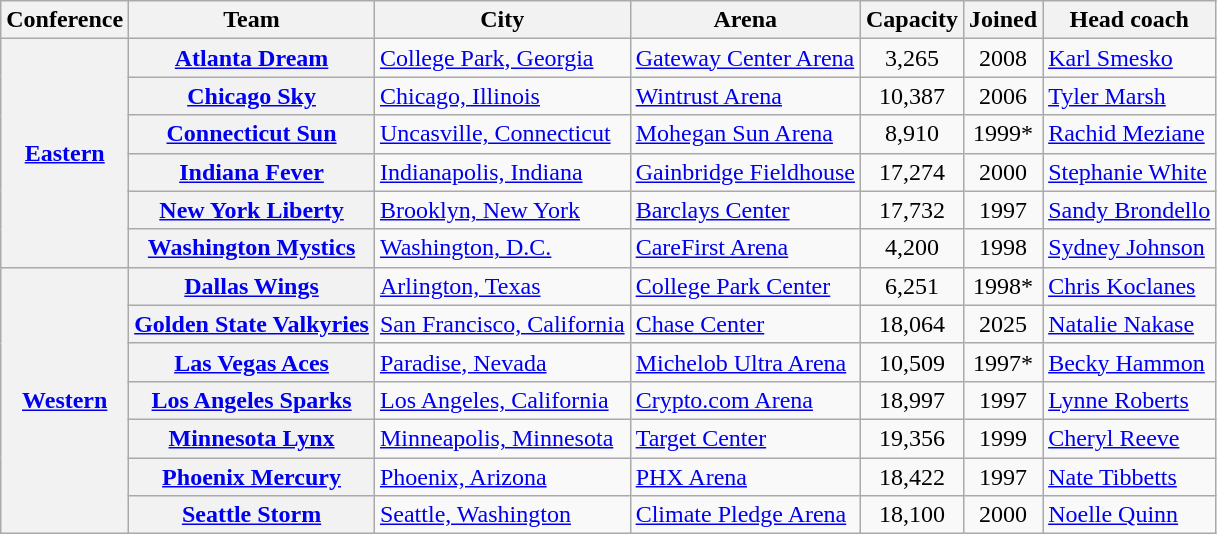<table class="wikitable sortable plainrowheaders">
<tr>
<th scope="col">Conference</th>
<th scope="col">Team</th>
<th scope="col">City</th>
<th scope="col">Arena</th>
<th scope="col">Capacity</th>
<th scope="col">Joined</th>
<th scope="col">Head coach</th>
</tr>
<tr>
<th rowspan="6"><strong><a href='#'>Eastern</a></strong></th>
<th scope="row"><a href='#'>Atlanta Dream</a></th>
<td><a href='#'>College Park, Georgia</a></td>
<td><a href='#'>Gateway Center Arena</a></td>
<td align=center>3,265</td>
<td align=center>2008</td>
<td><a href='#'>Karl Smesko</a></td>
</tr>
<tr>
<th scope="row"><a href='#'>Chicago Sky</a></th>
<td><a href='#'>Chicago, Illinois</a></td>
<td><a href='#'>Wintrust Arena</a></td>
<td align=center>10,387</td>
<td style="text-align:center;">2006</td>
<td><a href='#'>Tyler Marsh</a></td>
</tr>
<tr>
<th scope="row"><a href='#'>Connecticut Sun</a></th>
<td><a href='#'>Uncasville, Connecticut</a></td>
<td><a href='#'>Mohegan Sun Arena</a></td>
<td align=center>8,910</td>
<td style="text-align:center;">1999*</td>
<td><a href='#'>Rachid Meziane</a></td>
</tr>
<tr>
<th scope="row"><a href='#'>Indiana Fever</a></th>
<td><a href='#'>Indianapolis, Indiana</a></td>
<td><a href='#'>Gainbridge Fieldhouse</a></td>
<td align=center>17,274</td>
<td align=center>2000</td>
<td><a href='#'>Stephanie White</a></td>
</tr>
<tr>
<th scope="row"><a href='#'>New York Liberty</a></th>
<td><a href='#'>Brooklyn, New York</a></td>
<td><a href='#'>Barclays Center</a></td>
<td align=center>17,732</td>
<td style="text-align:center;">1997</td>
<td><a href='#'>Sandy Brondello</a></td>
</tr>
<tr>
<th scope="row"><a href='#'>Washington Mystics</a></th>
<td><a href='#'>Washington, D.C.</a></td>
<td><a href='#'>CareFirst Arena</a></td>
<td align=center>4,200</td>
<td style="text-align:center;">1998</td>
<td><a href='#'>Sydney Johnson</a></td>
</tr>
<tr>
<th rowspan="7"><strong><a href='#'>Western</a></strong></th>
<th scope="row"><a href='#'>Dallas Wings</a></th>
<td><a href='#'>Arlington, Texas</a></td>
<td><a href='#'>College Park Center</a></td>
<td align=center>6,251</td>
<td style="text-align:center;">1998*</td>
<td><a href='#'>Chris Koclanes</a></td>
</tr>
<tr>
<th scope="row"><a href='#'>Golden State Valkyries</a></th>
<td><a href='#'>San Francisco, California</a></td>
<td><a href='#'>Chase Center</a></td>
<td align="center">18,064</td>
<td align="center">2025</td>
<td><a href='#'>Natalie Nakase</a></td>
</tr>
<tr>
<th scope="row"><a href='#'>Las Vegas Aces</a></th>
<td><a href='#'>Paradise, Nevada</a></td>
<td><a href='#'>Michelob Ultra Arena</a></td>
<td align=center>10,509</td>
<td style="text-align:center;">1997*</td>
<td><a href='#'>Becky Hammon</a></td>
</tr>
<tr>
<th scope="row"><a href='#'>Los Angeles Sparks</a></th>
<td><a href='#'>Los Angeles, California</a></td>
<td><a href='#'>Crypto.com Arena</a></td>
<td align=center>18,997</td>
<td style="text-align:center;">1997</td>
<td><a href='#'>Lynne Roberts</a></td>
</tr>
<tr>
<th scope="row"><a href='#'>Minnesota Lynx</a></th>
<td><a href='#'>Minneapolis, Minnesota</a></td>
<td><a href='#'>Target Center</a></td>
<td align=center>19,356</td>
<td align=center>1999</td>
<td><a href='#'>Cheryl Reeve</a></td>
</tr>
<tr>
<th scope="row"><a href='#'>Phoenix Mercury</a></th>
<td><a href='#'>Phoenix, Arizona</a></td>
<td><a href='#'>PHX Arena</a></td>
<td align=center>18,422</td>
<td style="text-align:center;">1997</td>
<td><a href='#'>Nate Tibbetts</a></td>
</tr>
<tr>
<th scope="row"><a href='#'>Seattle Storm</a></th>
<td><a href='#'>Seattle, Washington</a></td>
<td><a href='#'>Climate Pledge Arena</a></td>
<td align=center>18,100</td>
<td style="text-align:center;">2000</td>
<td><a href='#'>Noelle Quinn</a></td>
</tr>
</table>
